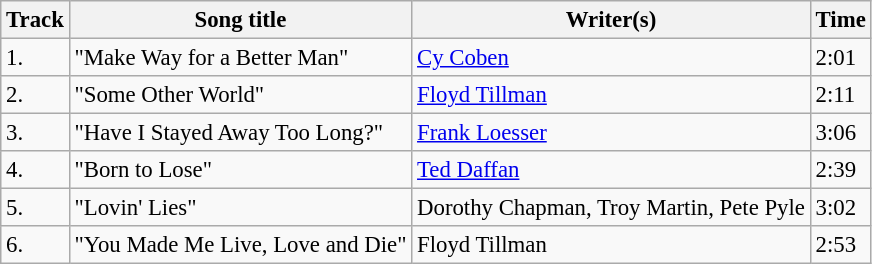<table class="wikitable" style="font-size:95%;">
<tr>
<th>Track</th>
<th>Song title</th>
<th>Writer(s)</th>
<th>Time</th>
</tr>
<tr>
<td>1.</td>
<td>"Make Way for a Better Man"</td>
<td><a href='#'>Cy Coben</a></td>
<td>2:01</td>
</tr>
<tr>
<td>2.</td>
<td>"Some Other World"</td>
<td><a href='#'>Floyd Tillman</a></td>
<td>2:11</td>
</tr>
<tr>
<td>3.</td>
<td>"Have I Stayed Away Too Long?"</td>
<td><a href='#'>Frank Loesser</a></td>
<td>3:06</td>
</tr>
<tr>
<td>4.</td>
<td>"Born to Lose"</td>
<td><a href='#'>Ted Daffan</a></td>
<td>2:39</td>
</tr>
<tr>
<td>5.</td>
<td>"Lovin' Lies"</td>
<td>Dorothy Chapman, Troy Martin, Pete Pyle</td>
<td>3:02</td>
</tr>
<tr>
<td>6.</td>
<td>"You Made Me Live, Love and Die"</td>
<td>Floyd Tillman</td>
<td>2:53</td>
</tr>
</table>
